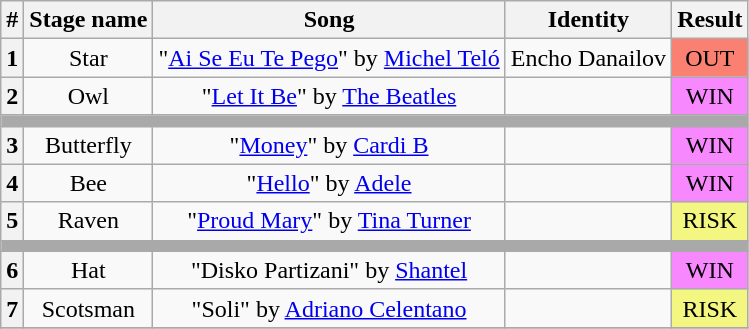<table class="wikitable plainrowheaders" style="text-align: center;">
<tr>
<th>#</th>
<th>Stage name</th>
<th>Song</th>
<th>Identity</th>
<th>Result</th>
</tr>
<tr>
<th>1</th>
<td>Star</td>
<td>"<a href='#'>Ai Se Eu Te Pego</a>" by <a href='#'>Michel Teló</a></td>
<td>Encho Danailov</td>
<td bgcolor=salmon>OUT</td>
</tr>
<tr>
<th>2</th>
<td>Owl</td>
<td>"<a href='#'>Let It Be</a>" by <a href='#'>The Beatles</a></td>
<td></td>
<td bgcolor="#F888FD">WIN</td>
</tr>
<tr>
<td colspan="5" style="background:darkgray"></td>
</tr>
<tr>
<th>3</th>
<td>Butterfly</td>
<td>"<a href='#'>Money</a>" by <a href='#'>Cardi B</a></td>
<td></td>
<td bgcolor="#F888FD">WIN</td>
</tr>
<tr>
<th>4</th>
<td>Bee</td>
<td>"<a href='#'>Hello</a>" by <a href='#'>Adele</a></td>
<td></td>
<td bgcolor="#F888FD">WIN</td>
</tr>
<tr>
<th>5</th>
<td>Raven</td>
<td>"<a href='#'>Proud Mary</a>" by <a href='#'>Tina Turner</a></td>
<td></td>
<td bgcolor="#F3F781">RISK</td>
</tr>
<tr>
<td colspan="5" style="background:darkgray"></td>
</tr>
<tr>
<th>6</th>
<td>Hat</td>
<td>"Disko Partizani" by <a href='#'>Shantel</a></td>
<td></td>
<td bgcolor="#F888FD">WIN</td>
</tr>
<tr>
<th>7</th>
<td>Scotsman</td>
<td>"Soli" by <a href='#'>Adriano Celentano</a></td>
<td></td>
<td bgcolor="#F3F781">RISK</td>
</tr>
<tr>
</tr>
</table>
